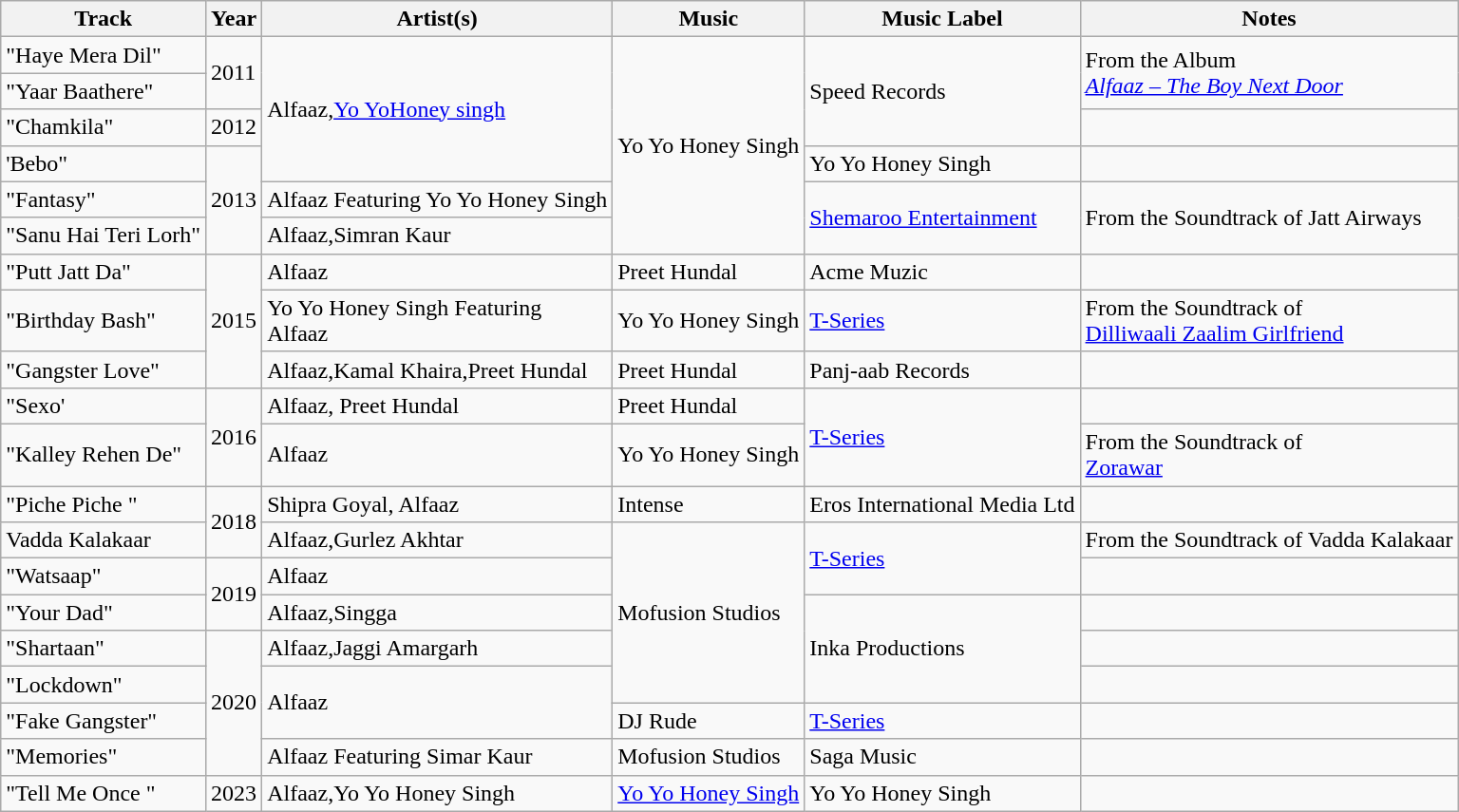<table class="wikitable sortable">
<tr>
<th>Track</th>
<th>Year</th>
<th>Artist(s)</th>
<th>Music</th>
<th>Music Label</th>
<th>Notes</th>
</tr>
<tr>
<td>"Haye Mera Dil"</td>
<td rowspan="2">2011</td>
<td rowspan="4">Alfaaz,<a href='#'>Yo YoHoney singh</a></td>
<td rowspan="6">Yo Yo Honey Singh</td>
<td rowspan="3">Speed Records</td>
<td rowspan="2">From the Album<br><em><a href='#'>Alfaaz – The Boy Next Door</a></em></td>
</tr>
<tr>
<td>"Yaar Baathere"</td>
</tr>
<tr>
<td>"Chamkila"</td>
<td>2012</td>
<td></td>
</tr>
<tr>
<td>'Bebo"</td>
<td rowspan="3">2013</td>
<td>Yo Yo Honey Singh</td>
<td></td>
</tr>
<tr>
<td>"Fantasy"</td>
<td>Alfaaz Featuring Yo Yo Honey Singh</td>
<td rowspan="2"><a href='#'>Shemaroo Entertainment</a></td>
<td rowspan="2">From the Soundtrack of Jatt Airways</td>
</tr>
<tr>
<td>"Sanu Hai Teri Lorh"</td>
<td>Alfaaz,Simran Kaur</td>
</tr>
<tr>
<td>"Putt Jatt Da"</td>
<td rowspan="3">2015</td>
<td>Alfaaz</td>
<td>Preet Hundal</td>
<td>Acme Muzic</td>
<td></td>
</tr>
<tr>
<td>"Birthday Bash"</td>
<td>Yo Yo Honey Singh Featuring<br>Alfaaz</td>
<td>Yo Yo Honey Singh</td>
<td><a href='#'>T-Series</a></td>
<td>From the Soundtrack of<br><a href='#'>Dilliwaali Zaalim Girlfriend</a></td>
</tr>
<tr>
<td>"Gangster Love"</td>
<td>Alfaaz,Kamal Khaira,Preet Hundal</td>
<td>Preet Hundal</td>
<td>Panj-aab Records</td>
<td></td>
</tr>
<tr>
<td>"Sexo'</td>
<td rowspan="2">2016</td>
<td>Alfaaz, Preet Hundal</td>
<td>Preet Hundal</td>
<td rowspan="2"><a href='#'>T-Series</a></td>
<td></td>
</tr>
<tr>
<td>"Kalley Rehen De"</td>
<td>Alfaaz</td>
<td>Yo Yo Honey Singh</td>
<td>From the Soundtrack of<br><a href='#'>Zorawar</a></td>
</tr>
<tr>
<td>"Piche Piche "</td>
<td rowspan="2">2018</td>
<td>Shipra Goyal, Alfaaz</td>
<td>Intense</td>
<td>Eros International Media Ltd</td>
<td></td>
</tr>
<tr>
<td>Vadda Kalakaar</td>
<td>Alfaaz,Gurlez Akhtar</td>
<td rowspan="5">Mofusion Studios</td>
<td rowspan="2"><a href='#'>T-Series</a></td>
<td>From the Soundtrack of Vadda Kalakaar</td>
</tr>
<tr>
<td>"Watsaap"</td>
<td rowspan="2">2019</td>
<td>Alfaaz</td>
<td></td>
</tr>
<tr>
<td>"Your Dad"</td>
<td>Alfaaz,Singga</td>
<td rowspan="3">Inka Productions</td>
<td></td>
</tr>
<tr>
<td>"Shartaan"</td>
<td rowspan="4">2020</td>
<td>Alfaaz,Jaggi Amargarh</td>
<td></td>
</tr>
<tr>
<td>"Lockdown"</td>
<td rowspan="2">Alfaaz</td>
<td></td>
</tr>
<tr>
<td>"Fake Gangster"</td>
<td>DJ Rude</td>
<td><a href='#'>T-Series</a></td>
<td></td>
</tr>
<tr>
<td>"Memories"</td>
<td>Alfaaz Featuring Simar Kaur</td>
<td>Mofusion Studios</td>
<td>Saga Music</td>
<td></td>
</tr>
<tr>
<td>"Tell Me Once "</td>
<td>2023</td>
<td>Alfaaz,Yo Yo Honey Singh</td>
<td><a href='#'>Yo Yo Honey Singh</a></td>
<td>Yo Yo Honey Singh</td>
<td></td>
</tr>
</table>
